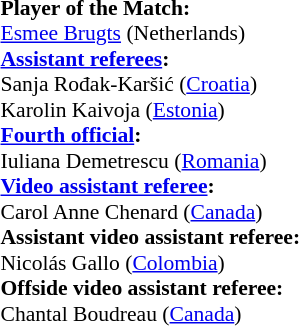<table style="width:100%; font-size:90%;">
<tr>
<td><br><strong>Player of the Match:</strong>
<br><a href='#'>Esmee Brugts</a> (Netherlands)<br><strong><a href='#'>Assistant referees</a>:</strong>
<br>Sanja Rođak-Karšić (<a href='#'>Croatia</a>)
<br>Karolin Kaivoja (<a href='#'>Estonia</a>)
<br><strong><a href='#'>Fourth official</a>:</strong>
<br>Iuliana Demetrescu (<a href='#'>Romania</a>)
<br><strong><a href='#'>Video assistant referee</a>:</strong>
<br>Carol Anne Chenard (<a href='#'>Canada</a>)
<br><strong>Assistant video assistant referee:</strong>
<br>Nicolás Gallo (<a href='#'>Colombia</a>)
<br><strong>Offside video assistant referee:</strong>
<br>Chantal Boudreau (<a href='#'>Canada</a>)</td>
</tr>
</table>
